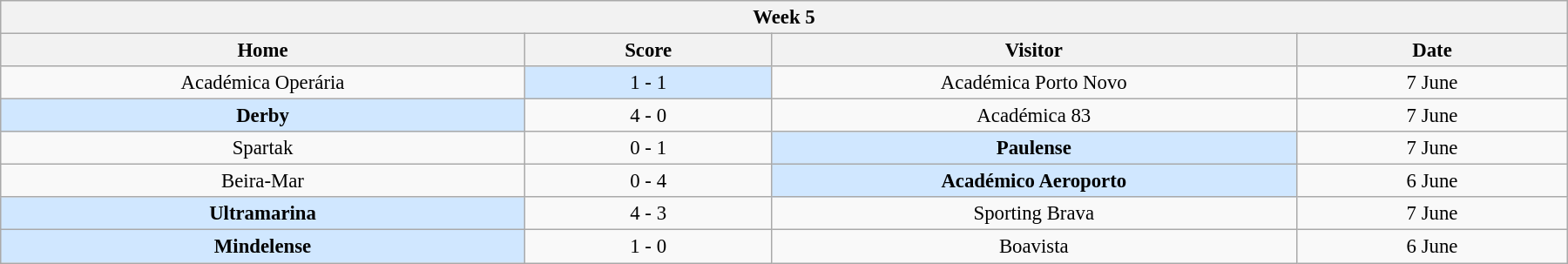<table class="wikitable" style="margin:1em auto; font-size:95%; text-align: center; width: 95%;">
<tr>
<th colspan="12" style="with: 100%;">Week 5</th>
</tr>
<tr>
<th width="200">Home</th>
<th width="90">Score</th>
<th width="200">Visitor</th>
<th width="100">Date</th>
</tr>
<tr>
<td>Académica Operária</td>
<td bgcolor=#D0E7FF>1 - 1</td>
<td>Académica Porto Novo</td>
<td>7 June</td>
</tr>
<tr>
<td bgcolor=#D0E7FF><strong>Derby</strong></td>
<td>4 - 0</td>
<td>Académica 83</td>
<td>7 June</td>
</tr>
<tr>
<td>Spartak</td>
<td>0 - 1</td>
<td bgcolor=#D0E7FF><strong>Paulense</strong></td>
<td>7 June</td>
</tr>
<tr>
<td>Beira-Mar</td>
<td>0 - 4</td>
<td bgcolor=#D0E7FF><strong>Académico Aeroporto</strong></td>
<td>6 June</td>
</tr>
<tr>
<td bgcolor=#D0E7FF><strong>Ultramarina</strong></td>
<td>4 - 3</td>
<td>Sporting Brava</td>
<td>7 June</td>
</tr>
<tr>
<td bgcolor=#D0E7FF><strong>Mindelense</strong></td>
<td>1 - 0</td>
<td>Boavista</td>
<td>6 June</td>
</tr>
</table>
